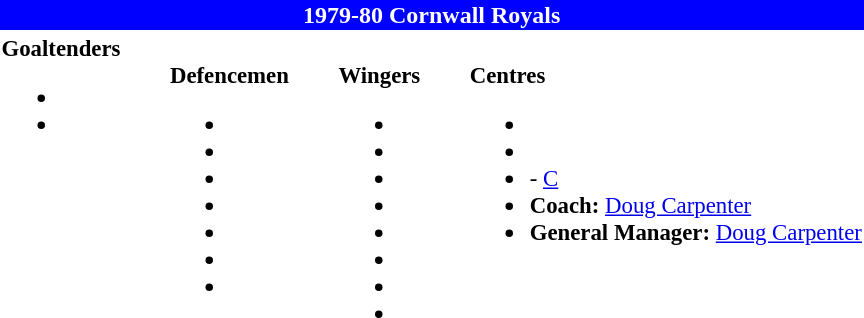<table class="toccolours" style="text-align: left;">
<tr>
<th colspan="7" style="background:blue;color:white;text-align:center;">1979-80 Cornwall Royals</th>
</tr>
<tr>
<td style="font-size:95%; vertical-align:top;"><strong>Goaltenders</strong><br><ul><li></li><li></li></ul></td>
<td style="width: 25px;"></td>
<td style="font-size:95%; vertical-align:top;"><br><strong>Defencemen</strong><ul><li></li><li></li><li></li><li></li><li></li><li></li><li></li></ul></td>
<td style="width: 25px;"></td>
<td style="font-size:95%; vertical-align:top;"><br><strong>Wingers</strong><ul><li></li><li></li><li></li><li></li><li></li><li></li><li></li><li></li></ul></td>
<td style="width: 25px;"></td>
<td style="font-size:95%; vertical-align:top;"><br><strong>Centres</strong><ul><li></li><li></li><li> - <a href='#'>C</a></li><li><strong>Coach:</strong> <a href='#'>Doug Carpenter</a></li><li><strong>General Manager:</strong> <a href='#'>Doug Carpenter</a></li></ul></td>
</tr>
</table>
